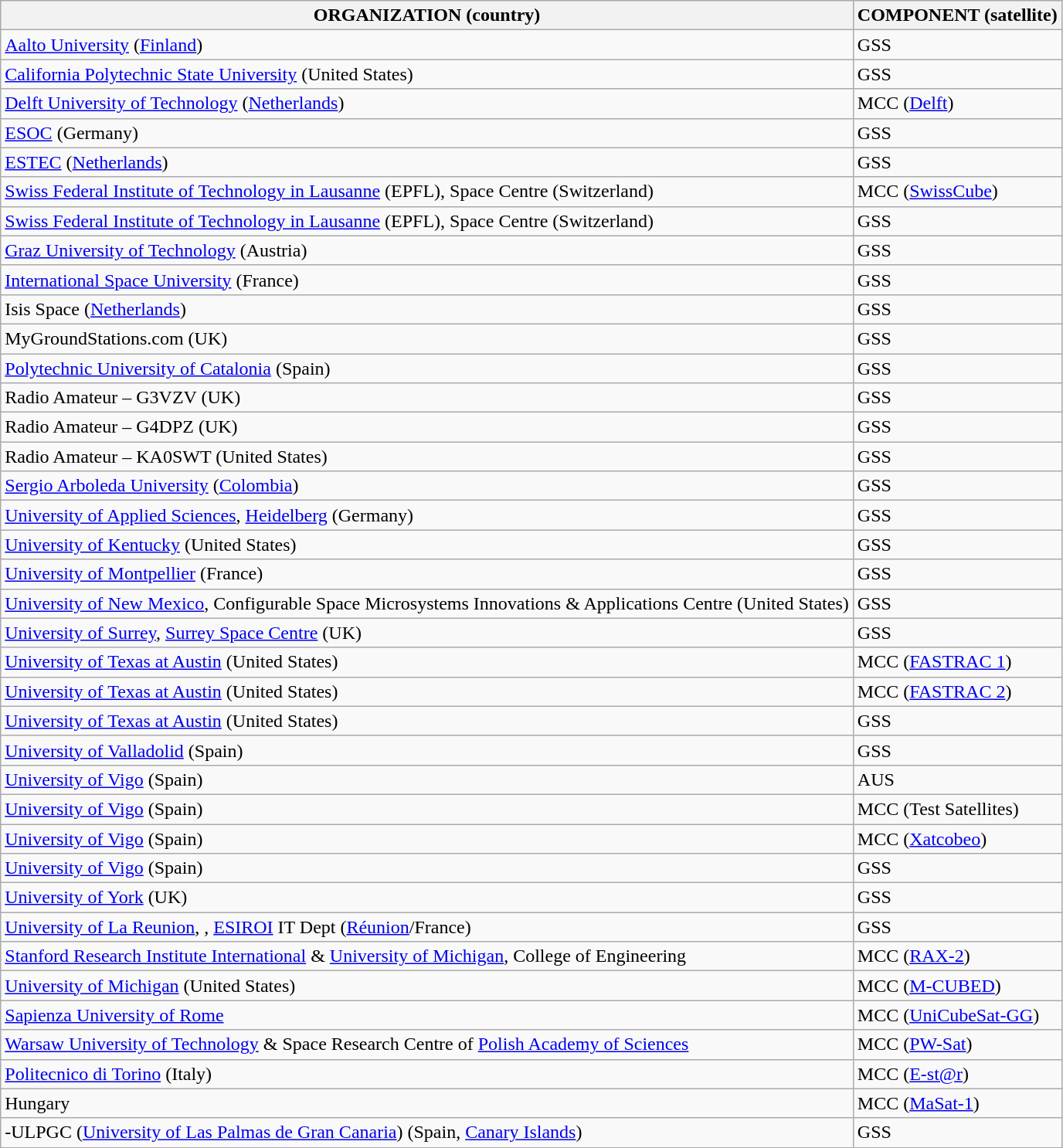<table class="wikitable">
<tr>
<th>ORGANIZATION (country)</th>
<th>COMPONENT (satellite)</th>
</tr>
<tr>
<td><a href='#'>Aalto University</a> (<a href='#'>Finland</a>)</td>
<td>GSS</td>
</tr>
<tr>
<td><a href='#'>California Polytechnic State University</a> (United States)</td>
<td>GSS</td>
</tr>
<tr>
<td><a href='#'>Delft University of Technology</a> (<a href='#'>Netherlands</a>)</td>
<td>MCC (<a href='#'>Delft</a>)</td>
</tr>
<tr>
<td><a href='#'>ESOC</a> (Germany)</td>
<td>GSS</td>
</tr>
<tr>
<td><a href='#'>ESTEC</a> (<a href='#'>Netherlands</a>)</td>
<td>GSS</td>
</tr>
<tr>
<td><a href='#'>Swiss Federal Institute of Technology in Lausanne</a> (EPFL), Space Centre (Switzerland)</td>
<td>MCC (<a href='#'>SwissCube</a>)</td>
</tr>
<tr>
<td><a href='#'>Swiss Federal Institute of Technology in Lausanne</a> (EPFL), Space Centre (Switzerland)</td>
<td>GSS</td>
</tr>
<tr>
<td><a href='#'>Graz University of Technology</a> (Austria)</td>
<td>GSS</td>
</tr>
<tr>
<td><a href='#'>International Space University</a> (France)</td>
<td>GSS</td>
</tr>
<tr>
<td>Isis Space (<a href='#'>Netherlands</a>)</td>
<td>GSS</td>
</tr>
<tr>
<td>MyGroundStations.com (UK)</td>
<td>GSS</td>
</tr>
<tr>
<td><a href='#'>Polytechnic University of Catalonia</a> (Spain)</td>
<td>GSS</td>
</tr>
<tr>
<td>Radio Amateur – G3VZV (UK)</td>
<td>GSS</td>
</tr>
<tr>
<td>Radio Amateur – G4DPZ (UK)</td>
<td>GSS</td>
</tr>
<tr>
<td>Radio Amateur – KA0SWT (United States)</td>
<td>GSS</td>
</tr>
<tr>
<td><a href='#'>Sergio Arboleda University</a> (<a href='#'>Colombia</a>)</td>
<td>GSS</td>
</tr>
<tr>
<td><a href='#'>University of Applied Sciences</a>, <a href='#'>Heidelberg</a> (Germany)</td>
<td>GSS</td>
</tr>
<tr>
<td><a href='#'>University of Kentucky</a> (United States)</td>
<td>GSS</td>
</tr>
<tr>
<td><a href='#'>University of Montpellier</a> (France)</td>
<td>GSS</td>
</tr>
<tr>
<td><a href='#'>University of New Mexico</a>, Configurable Space Microsystems Innovations & Applications Centre (United States)</td>
<td>GSS</td>
</tr>
<tr>
<td><a href='#'>University of Surrey</a>, <a href='#'>Surrey Space Centre</a> (UK)</td>
<td>GSS</td>
</tr>
<tr>
<td><a href='#'>University of Texas at Austin</a> (United States)</td>
<td>MCC (<a href='#'>FASTRAC 1</a>)</td>
</tr>
<tr>
<td><a href='#'>University of Texas at Austin</a> (United States)</td>
<td>MCC (<a href='#'>FASTRAC 2</a>)</td>
</tr>
<tr>
<td><a href='#'>University of Texas at Austin</a> (United States)</td>
<td>GSS</td>
</tr>
<tr>
<td><a href='#'>University of Valladolid</a> (Spain)</td>
<td>GSS</td>
</tr>
<tr>
<td><a href='#'>University of Vigo</a> (Spain)</td>
<td>AUS</td>
</tr>
<tr>
<td><a href='#'>University of Vigo</a> (Spain)</td>
<td>MCC (Test Satellites)</td>
</tr>
<tr>
<td><a href='#'>University of Vigo</a> (Spain)</td>
<td>MCC (<a href='#'>Xatcobeo</a>)</td>
</tr>
<tr>
<td><a href='#'>University of Vigo</a> (Spain)</td>
<td>GSS</td>
</tr>
<tr>
<td><a href='#'>University of York</a> (UK)</td>
<td>GSS</td>
</tr>
<tr>
<td><a href='#'>University of La Reunion</a>, , <a href='#'>ESIROI</a> IT Dept (<a href='#'>Réunion</a>/France)</td>
<td>GSS</td>
</tr>
<tr>
<td><a href='#'>Stanford Research Institute International</a> & <a href='#'>University of Michigan</a>, College of Engineering</td>
<td>MCC (<a href='#'>RAX-2</a>)</td>
</tr>
<tr>
<td><a href='#'>University of Michigan</a> (United States)</td>
<td>MCC (<a href='#'>M-CUBED</a>)</td>
</tr>
<tr>
<td><a href='#'>Sapienza University of Rome</a></td>
<td>MCC (<a href='#'>UniCubeSat-GG</a>)</td>
</tr>
<tr>
<td><a href='#'>Warsaw University of Technology</a> & Space Research Centre of <a href='#'>Polish Academy of Sciences</a></td>
<td>MCC (<a href='#'>PW-Sat</a>)</td>
</tr>
<tr>
<td><a href='#'>Politecnico di Torino</a> (Italy)</td>
<td>MCC (<a href='#'>E-st@r</a>)</td>
</tr>
<tr>
<td>Hungary</td>
<td>MCC (<a href='#'>MaSat-1</a>)</td>
</tr>
<tr>
<td>-ULPGC  (<a href='#'>University of Las Palmas de Gran Canaria</a>) (Spain, <a href='#'>Canary Islands</a>)</td>
<td>GSS</td>
</tr>
</table>
